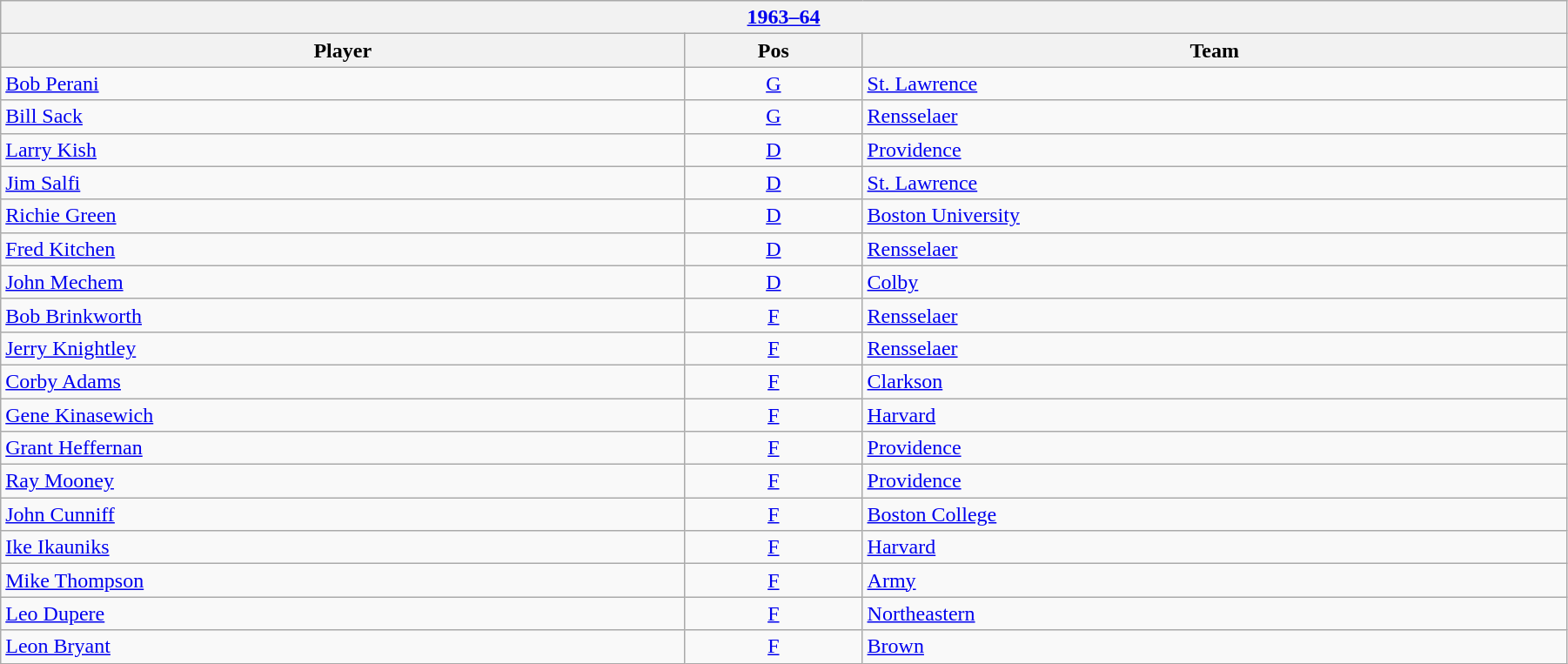<table class="wikitable" width=95%>
<tr>
<th colspan=3><a href='#'>1963–64</a></th>
</tr>
<tr>
<th>Player</th>
<th>Pos</th>
<th>Team</th>
</tr>
<tr>
<td><a href='#'>Bob Perani</a></td>
<td align=center><a href='#'>G</a></td>
<td><a href='#'>St. Lawrence</a></td>
</tr>
<tr>
<td><a href='#'>Bill Sack</a></td>
<td align=center><a href='#'>G</a></td>
<td><a href='#'>Rensselaer</a></td>
</tr>
<tr>
<td><a href='#'>Larry Kish</a></td>
<td align=center><a href='#'>D</a></td>
<td><a href='#'>Providence</a></td>
</tr>
<tr>
<td><a href='#'>Jim Salfi</a></td>
<td align=center><a href='#'>D</a></td>
<td><a href='#'>St. Lawrence</a></td>
</tr>
<tr>
<td><a href='#'>Richie Green</a></td>
<td align=center><a href='#'>D</a></td>
<td><a href='#'>Boston University</a></td>
</tr>
<tr>
<td><a href='#'>Fred Kitchen</a></td>
<td align=center><a href='#'>D</a></td>
<td><a href='#'>Rensselaer</a></td>
</tr>
<tr>
<td><a href='#'>John Mechem</a></td>
<td align=center><a href='#'>D</a></td>
<td><a href='#'>Colby</a></td>
</tr>
<tr>
<td><a href='#'>Bob Brinkworth</a></td>
<td align=center><a href='#'>F</a></td>
<td><a href='#'>Rensselaer</a></td>
</tr>
<tr>
<td><a href='#'>Jerry Knightley</a></td>
<td align=center><a href='#'>F</a></td>
<td><a href='#'>Rensselaer</a></td>
</tr>
<tr>
<td><a href='#'>Corby Adams</a></td>
<td align=center><a href='#'>F</a></td>
<td><a href='#'>Clarkson</a></td>
</tr>
<tr>
<td><a href='#'>Gene Kinasewich</a></td>
<td align=center><a href='#'>F</a></td>
<td><a href='#'>Harvard</a></td>
</tr>
<tr>
<td><a href='#'>Grant Heffernan</a></td>
<td align=center><a href='#'>F</a></td>
<td><a href='#'>Providence</a></td>
</tr>
<tr>
<td><a href='#'>Ray Mooney</a></td>
<td align=center><a href='#'>F</a></td>
<td><a href='#'>Providence</a></td>
</tr>
<tr>
<td><a href='#'>John Cunniff</a></td>
<td align=center><a href='#'>F</a></td>
<td><a href='#'>Boston College</a></td>
</tr>
<tr>
<td><a href='#'>Ike Ikauniks</a></td>
<td align=center><a href='#'>F</a></td>
<td><a href='#'>Harvard</a></td>
</tr>
<tr>
<td><a href='#'>Mike Thompson</a></td>
<td align=center><a href='#'>F</a></td>
<td><a href='#'>Army</a></td>
</tr>
<tr>
<td><a href='#'>Leo Dupere</a></td>
<td align=center><a href='#'>F</a></td>
<td><a href='#'>Northeastern</a></td>
</tr>
<tr>
<td><a href='#'>Leon Bryant</a></td>
<td align=center><a href='#'>F</a></td>
<td><a href='#'>Brown</a></td>
</tr>
</table>
